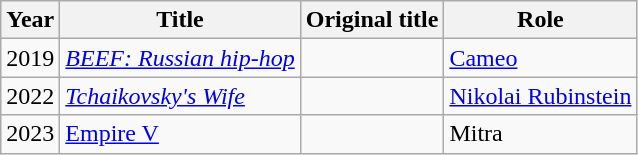<table class="wikitable">
<tr>
<th>Year</th>
<th>Title</th>
<th>Original title</th>
<th>Role</th>
</tr>
<tr>
<td>2019</td>
<td><em><a href='#'>BEEF: Russian hip-hop</a></em></td>
<td></td>
<td><a href='#'>Cameo</a></td>
</tr>
<tr>
<td>2022</td>
<td><em><a href='#'>Tchaikovsky's Wife</a></em></td>
<td></td>
<td><a href='#'>Nikolai Rubinstein</a></td>
</tr>
<tr>
<td>2023</td>
<td><a href='#'>Empire V</a></td>
<td></td>
<td>Mitra</td>
</tr>
</table>
